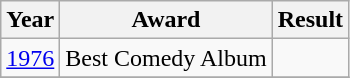<table class="wikitable">
<tr>
<th>Year</th>
<th>Award</th>
<th>Result</th>
</tr>
<tr>
<td><a href='#'>1976</a></td>
<td>Best Comedy Album</td>
<td></td>
</tr>
<tr>
</tr>
</table>
